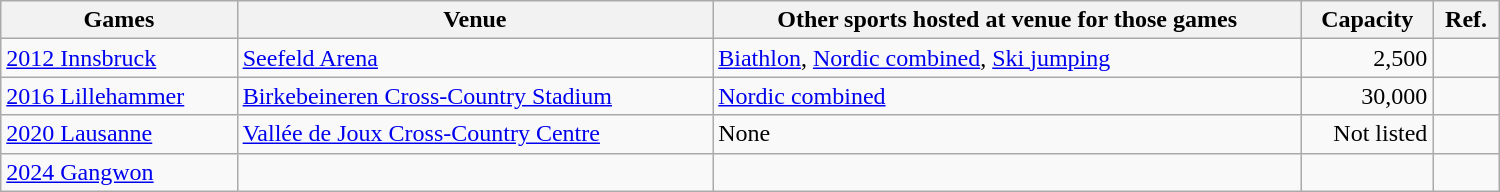<table class="wikitable sortable" width="1000px">
<tr>
<th>Games</th>
<th>Venue</th>
<th>Other sports hosted at venue for those games</th>
<th>Capacity</th>
<th>Ref.</th>
</tr>
<tr>
<td><a href='#'>2012 Innsbruck</a></td>
<td><a href='#'>Seefeld Arena</a></td>
<td><a href='#'>Biathlon</a>, <a href='#'>Nordic combined</a>, <a href='#'>Ski jumping</a></td>
<td align="right">2,500</td>
<td align="center"></td>
</tr>
<tr>
<td><a href='#'>2016 Lillehammer</a></td>
<td><a href='#'>Birkebeineren Cross-Country Stadium</a></td>
<td><a href='#'>Nordic combined</a></td>
<td align="right">30,000</td>
<td align="center"></td>
</tr>
<tr>
<td><a href='#'>2020 Lausanne</a></td>
<td><a href='#'>Vallée de Joux Cross-Country Centre</a></td>
<td>None</td>
<td align="right">Not listed</td>
<td align="center"></td>
</tr>
<tr>
<td><a href='#'>2024 Gangwon</a></td>
<td></td>
<td></td>
<td align="right"></td>
<td align="center"></td>
</tr>
</table>
